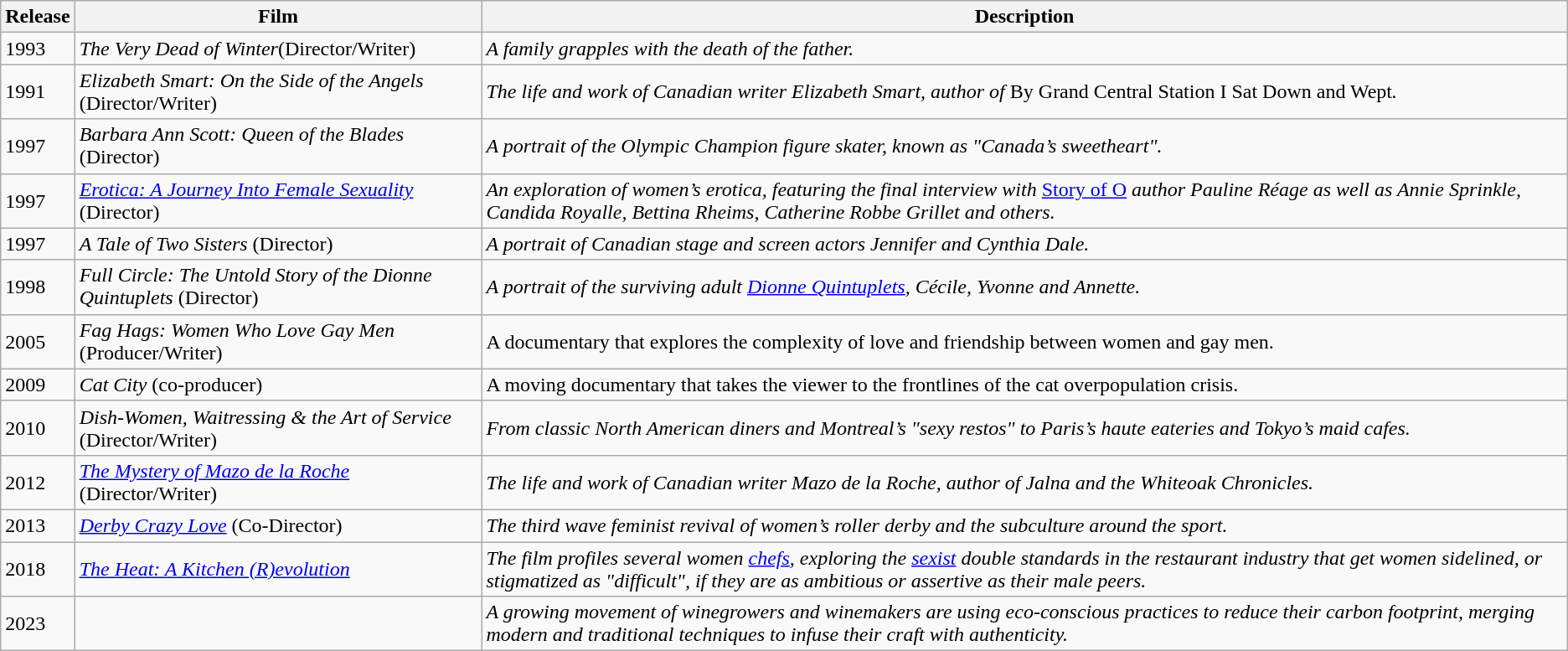<table class="wikitable">
<tr>
<th>Release</th>
<th>Film</th>
<th>Description</th>
</tr>
<tr>
<td>1993</td>
<td><em>The Very Dead of Winter</em>(Director/Writer)</td>
<td><em>A family grapples with the death of the father.</em></td>
</tr>
<tr>
<td>1991</td>
<td><em>Elizabeth Smart: On the Side of the Angels</em> (Director/Writer)</td>
<td><em>The life and work of Canadian writer Elizabeth Smart, author of </em>By Grand Central Station I Sat Down and Wept<em>.</em></td>
</tr>
<tr>
<td>1997</td>
<td><em>Barbara Ann Scott: Queen of the Blades</em> (Director)</td>
<td><em>A portrait of the Olympic Champion figure skater, known as "Canada’s sweetheart".</em></td>
</tr>
<tr>
<td>1997</td>
<td><em><a href='#'>Erotica: A Journey Into Female Sexuality</a></em> (Director)</td>
<td><em>An exploration of women’s erotica, featuring the final interview with </em><a href='#'>Story of O</a><em> author Pauline Réage as well as Annie Sprinkle, Candida Royalle, Bettina Rheims, Catherine Robbe Grillet and others.</em></td>
</tr>
<tr>
<td>1997</td>
<td><em>A Tale of Two Sisters</em> (Director)</td>
<td><em>A portrait of Canadian stage and screen actors Jennifer and Cynthia Dale.</em></td>
</tr>
<tr>
<td>1998</td>
<td><em>Full Circle: The Untold Story of the Dionne Quintuplets</em> (Director)</td>
<td><em>A portrait of the surviving adult <a href='#'>Dionne Quintuplets</a>, Cécile, Yvonne and Annette.</em></td>
</tr>
<tr>
<td>2005</td>
<td><em>Fag Hags: Women Who Love Gay Men</em> (Producer/Writer)</td>
<td>A documentary that explores the complexity of love and friendship between women and gay men.</td>
</tr>
<tr>
<td>2009</td>
<td><em>Cat City</em> (co-producer)</td>
<td>A moving documentary that takes the viewer to the frontlines of the cat overpopulation crisis.</td>
</tr>
<tr>
<td>2010</td>
<td><em>Dish-Women, Waitressing & the Art of Service</em> (Director/Writer)</td>
<td><em>From classic North American diners and Montreal’s "sexy restos" to Paris’s haute eateries and Tokyo’s maid cafes.</em></td>
</tr>
<tr>
<td>2012</td>
<td><em><a href='#'>The Mystery of Mazo de la Roche</a></em> (Director/Writer)</td>
<td><em>The life and work of Canadian writer Mazo de la Roche, author of Jalna and the Whiteoak Chronicles.</em></td>
</tr>
<tr>
<td>2013</td>
<td><em><a href='#'>Derby Crazy Love</a></em> (Co-Director)</td>
<td><em>The third wave feminist revival of women’s roller derby and the subculture around the sport.</em></td>
</tr>
<tr>
<td>2018</td>
<td><em><a href='#'>The Heat: A Kitchen (R)evolution</a></em></td>
<td><em>The film profiles several women <a href='#'>chefs</a>, exploring the <a href='#'>sexist</a> double standards in the restaurant industry that get women sidelined, or stigmatized as "difficult", if they are as ambitious or assertive as their male peers.</em></td>
</tr>
<tr>
<td>2023</td>
<td><em></em></td>
<td><em>A growing movement of winegrowers and winemakers are using eco-conscious practices to reduce their carbon footprint, merging modern and traditional techniques to infuse their craft with authenticity.</em></td>
</tr>
</table>
